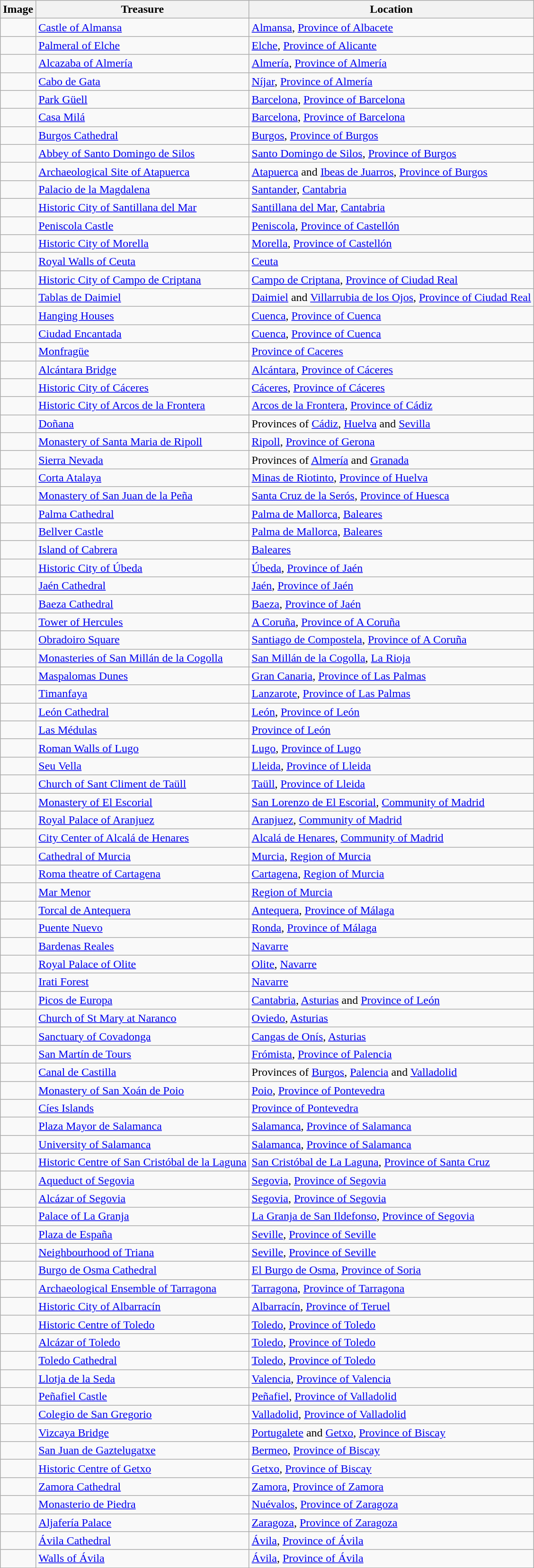<table class="wikitable col5der">
<tr>
<th>Image</th>
<th>Treasure</th>
<th>Location</th>
</tr>
<tr valign=top>
<td></td>
<td><a href='#'>Castle of Almansa</a></td>
<td><a href='#'>Almansa</a>, <a href='#'>Province of Albacete</a></td>
</tr>
<tr valign=top>
<td></td>
<td><a href='#'>Palmeral of Elche</a></td>
<td><a href='#'>Elche</a>, <a href='#'>Province of Alicante</a></td>
</tr>
<tr valign=top>
<td></td>
<td><a href='#'>Alcazaba of Almería</a></td>
<td><a href='#'>Almería</a>, <a href='#'>Province of Almería</a></td>
</tr>
<tr valign=top>
<td></td>
<td><a href='#'>Cabo de Gata</a></td>
<td><a href='#'>Níjar</a>, <a href='#'>Province of Almería</a></td>
</tr>
<tr valign=top>
<td></td>
<td><a href='#'>Park Güell</a></td>
<td><a href='#'>Barcelona</a>, <a href='#'>Province of Barcelona</a></td>
</tr>
<tr valign=top>
<td></td>
<td><a href='#'>Casa Milá</a></td>
<td><a href='#'>Barcelona</a>, <a href='#'>Province of Barcelona</a></td>
</tr>
<tr valign=top>
<td></td>
<td><a href='#'>Burgos Cathedral</a></td>
<td><a href='#'>Burgos</a>, <a href='#'>Province of Burgos</a></td>
</tr>
<tr valign=top>
<td></td>
<td><a href='#'>Abbey of Santo Domingo de Silos</a></td>
<td><a href='#'>Santo Domingo de Silos</a>, <a href='#'>Province of Burgos</a></td>
</tr>
<tr valign=top>
<td></td>
<td><a href='#'>Archaeological Site of Atapuerca</a></td>
<td><a href='#'>Atapuerca</a> and <a href='#'>Ibeas de Juarros</a>, <a href='#'>Province of Burgos</a></td>
</tr>
<tr valign=top>
<td></td>
<td><a href='#'>Palacio de la Magdalena</a></td>
<td><a href='#'>Santander</a>, <a href='#'>Cantabria</a></td>
</tr>
<tr valign=top>
<td></td>
<td><a href='#'>Historic City of Santillana del Mar</a></td>
<td><a href='#'>Santillana del Mar</a>, <a href='#'>Cantabria</a></td>
</tr>
<tr valign=top>
<td></td>
<td><a href='#'>Peniscola Castle</a></td>
<td><a href='#'>Peniscola</a>, <a href='#'>Province of Castellón</a></td>
</tr>
<tr valign=top>
<td></td>
<td><a href='#'>Historic City of Morella</a></td>
<td><a href='#'>Morella</a>, <a href='#'>Province of Castellón</a></td>
</tr>
<tr valign=top>
<td></td>
<td><a href='#'>Royal Walls of Ceuta</a></td>
<td><a href='#'>Ceuta</a></td>
</tr>
<tr valign=top>
<td></td>
<td><a href='#'>Historic City of Campo de Criptana</a></td>
<td><a href='#'>Campo de Criptana</a>, <a href='#'>Province of Ciudad Real</a></td>
</tr>
<tr valign=top>
<td></td>
<td><a href='#'>Tablas de Daimiel</a></td>
<td><a href='#'>Daimiel</a> and <a href='#'>Villarrubia de los Ojos</a>, <a href='#'>Province of Ciudad Real</a></td>
</tr>
<tr valign=top>
<td></td>
<td><a href='#'>Hanging Houses</a></td>
<td><a href='#'>Cuenca</a>, <a href='#'>Province of Cuenca</a></td>
</tr>
<tr valign=top>
<td></td>
<td><a href='#'>Ciudad Encantada</a></td>
<td><a href='#'>Cuenca</a>, <a href='#'>Province of Cuenca</a></td>
</tr>
<tr valign=top>
<td></td>
<td><a href='#'>Monfragüe</a></td>
<td><a href='#'>Province of Caceres</a></td>
</tr>
<tr valign=top>
<td></td>
<td><a href='#'>Alcántara Bridge</a></td>
<td><a href='#'>Alcántara</a>, <a href='#'>Province of Cáceres</a></td>
</tr>
<tr valign=top>
<td></td>
<td><a href='#'>Historic City of Cáceres</a></td>
<td><a href='#'>Cáceres</a>, <a href='#'>Province of Cáceres</a></td>
</tr>
<tr valign=top>
<td></td>
<td><a href='#'>Historic City of Arcos de la Frontera</a></td>
<td><a href='#'>Arcos de la Frontera</a>, <a href='#'>Province of Cádiz</a></td>
</tr>
<tr valign=top>
<td></td>
<td><a href='#'>Doñana</a></td>
<td>Provinces of <a href='#'>Cádiz</a>, <a href='#'>Huelva</a> and <a href='#'>Sevilla</a></td>
</tr>
<tr valign=top>
<td></td>
<td><a href='#'>Monastery of Santa Maria de Ripoll</a></td>
<td><a href='#'>Ripoll</a>, <a href='#'>Province of Gerona</a></td>
</tr>
<tr valign=top>
<td></td>
<td><a href='#'>Sierra Nevada</a></td>
<td>Provinces of <a href='#'>Almería</a> and <a href='#'>Granada</a></td>
</tr>
<tr valign=top>
<td></td>
<td><a href='#'>Corta Atalaya</a></td>
<td><a href='#'>Minas de Riotinto</a>, <a href='#'>Province of Huelva</a></td>
</tr>
<tr valign=top>
<td></td>
<td><a href='#'>Monastery of San Juan de la Peña</a></td>
<td><a href='#'>Santa Cruz de la Serós</a>, <a href='#'>Province of Huesca</a></td>
</tr>
<tr valign=top>
<td></td>
<td><a href='#'>Palma Cathedral</a></td>
<td><a href='#'>Palma de Mallorca</a>, <a href='#'>Baleares</a></td>
</tr>
<tr valign=top>
<td></td>
<td><a href='#'>Bellver Castle</a></td>
<td><a href='#'>Palma de Mallorca</a>, <a href='#'>Baleares</a></td>
</tr>
<tr valign=top>
<td></td>
<td><a href='#'>Island of Cabrera</a></td>
<td><a href='#'>Baleares</a></td>
</tr>
<tr valign=top>
<td></td>
<td><a href='#'>Historic City of Úbeda</a></td>
<td><a href='#'>Úbeda</a>, <a href='#'>Province of Jaén</a></td>
</tr>
<tr valign=top>
<td></td>
<td><a href='#'>Jaén Cathedral</a></td>
<td><a href='#'>Jaén</a>, <a href='#'>Province of Jaén</a></td>
</tr>
<tr valign=top>
<td></td>
<td><a href='#'>Baeza Cathedral</a></td>
<td><a href='#'>Baeza</a>, <a href='#'>Province of Jaén</a></td>
</tr>
<tr valign=top>
<td></td>
<td><a href='#'>Tower of Hercules</a></td>
<td><a href='#'>A Coruña</a>, <a href='#'>Province of A Coruña</a></td>
</tr>
<tr valign=top>
<td></td>
<td><a href='#'>Obradoiro Square</a></td>
<td><a href='#'>Santiago de Compostela</a>, <a href='#'>Province of A Coruña</a></td>
</tr>
<tr valign=top>
<td></td>
<td><a href='#'>Monasteries of San Millán de la Cogolla</a></td>
<td><a href='#'>San Millán de la Cogolla</a>, <a href='#'>La Rioja</a></td>
</tr>
<tr valign=top>
<td></td>
<td><a href='#'>Maspalomas Dunes</a></td>
<td><a href='#'>Gran Canaria</a>, <a href='#'>Province of Las Palmas</a></td>
</tr>
<tr valign=top>
<td></td>
<td><a href='#'>Timanfaya</a></td>
<td><a href='#'>Lanzarote</a>, <a href='#'>Province of Las Palmas</a></td>
</tr>
<tr valign=top>
<td></td>
<td><a href='#'>León Cathedral</a></td>
<td><a href='#'>León</a>, <a href='#'>Province of León</a></td>
</tr>
<tr valign=top>
<td></td>
<td><a href='#'>Las Médulas</a></td>
<td><a href='#'>Province of León</a></td>
</tr>
<tr valign=top>
<td></td>
<td><a href='#'>Roman Walls of Lugo</a></td>
<td><a href='#'>Lugo</a>, <a href='#'>Province of Lugo</a></td>
</tr>
<tr valign=top>
<td></td>
<td><a href='#'>Seu Vella</a></td>
<td><a href='#'>Lleida</a>, <a href='#'>Province of Lleida</a></td>
</tr>
<tr valign=top>
<td></td>
<td><a href='#'>Church of Sant Climent de Taüll</a></td>
<td><a href='#'>Taüll</a>, <a href='#'>Province of Lleida</a></td>
</tr>
<tr valign=top>
<td></td>
<td><a href='#'>Monastery of El Escorial</a></td>
<td><a href='#'>San Lorenzo de El Escorial</a>, <a href='#'>Community of Madrid</a></td>
</tr>
<tr valign=top>
<td></td>
<td><a href='#'>Royal Palace of Aranjuez</a></td>
<td><a href='#'>Aranjuez</a>, <a href='#'>Community of Madrid</a></td>
</tr>
<tr valign=top>
<td></td>
<td><a href='#'>City Center of Alcalá de Henares</a></td>
<td><a href='#'>Alcalá de Henares</a>, <a href='#'>Community of Madrid</a></td>
</tr>
<tr valign=top>
<td></td>
<td><a href='#'>Cathedral of Murcia</a></td>
<td><a href='#'>Murcia</a>, <a href='#'>Region of Murcia</a></td>
</tr>
<tr valign=top>
<td></td>
<td><a href='#'>Roma theatre of Cartagena</a></td>
<td><a href='#'>Cartagena</a>, <a href='#'>Region of Murcia</a></td>
</tr>
<tr valign=top>
<td></td>
<td><a href='#'>Mar Menor</a></td>
<td><a href='#'>Region of Murcia</a></td>
</tr>
<tr valign=top>
<td></td>
<td><a href='#'>Torcal de Antequera</a></td>
<td><a href='#'>Antequera</a>, <a href='#'>Province of Málaga</a></td>
</tr>
<tr valign=top>
<td></td>
<td><a href='#'>Puente Nuevo</a></td>
<td><a href='#'>Ronda</a>, <a href='#'>Province of Málaga</a></td>
</tr>
<tr valign=top>
<td></td>
<td><a href='#'>Bardenas Reales</a></td>
<td><a href='#'>Navarre</a></td>
</tr>
<tr valign=top>
<td></td>
<td><a href='#'>Royal Palace of Olite</a></td>
<td><a href='#'>Olite</a>, <a href='#'>Navarre</a></td>
</tr>
<tr valign=top>
<td></td>
<td><a href='#'>Irati Forest</a></td>
<td><a href='#'>Navarre</a></td>
</tr>
<tr valign=top>
<td></td>
<td><a href='#'>Picos de Europa</a></td>
<td><a href='#'>Cantabria</a>, <a href='#'>Asturias</a> and <a href='#'>Province of León</a></td>
</tr>
<tr valign=top>
<td></td>
<td><a href='#'>Church of St Mary at Naranco</a></td>
<td><a href='#'>Oviedo</a>, <a href='#'>Asturias</a></td>
</tr>
<tr valign=top>
<td></td>
<td><a href='#'>Sanctuary of Covadonga</a></td>
<td><a href='#'>Cangas de Onís</a>, <a href='#'>Asturias</a></td>
</tr>
<tr valign=top>
<td></td>
<td><a href='#'>San Martín de Tours</a></td>
<td><a href='#'>Frómista</a>, <a href='#'>Province of Palencia</a></td>
</tr>
<tr valign=top>
<td></td>
<td><a href='#'>Canal de Castilla</a></td>
<td>Provinces of <a href='#'>Burgos</a>, <a href='#'>Palencia</a> and <a href='#'>Valladolid</a></td>
</tr>
<tr valign=top>
<td></td>
<td><a href='#'>Monastery of San Xoán de Poio</a></td>
<td><a href='#'>Poio</a>, <a href='#'>Province of Pontevedra</a></td>
</tr>
<tr valign=top>
<td></td>
<td><a href='#'>Cíes Islands</a></td>
<td><a href='#'>Province of Pontevedra</a></td>
</tr>
<tr valign=top>
<td></td>
<td><a href='#'>Plaza Mayor de Salamanca</a></td>
<td><a href='#'>Salamanca</a>, <a href='#'>Province of Salamanca</a></td>
</tr>
<tr valign=top>
<td></td>
<td><a href='#'>University of Salamanca</a></td>
<td><a href='#'>Salamanca</a>, <a href='#'>Province of Salamanca</a></td>
</tr>
<tr valign=top>
<td></td>
<td><a href='#'>Historic Centre of San Cristóbal de la Laguna</a></td>
<td><a href='#'>San Cristóbal de La Laguna</a>, <a href='#'>Province of Santa Cruz</a></td>
</tr>
<tr valign=top>
<td></td>
<td><a href='#'>Aqueduct of Segovia</a></td>
<td><a href='#'>Segovia</a>, <a href='#'>Province of Segovia</a></td>
</tr>
<tr valign=top>
<td></td>
<td><a href='#'>Alcázar of Segovia</a></td>
<td><a href='#'>Segovia</a>, <a href='#'>Province of Segovia</a></td>
</tr>
<tr valign=top>
<td></td>
<td><a href='#'>Palace of La Granja</a></td>
<td><a href='#'>La Granja de San Ildefonso</a>, <a href='#'>Province of Segovia</a></td>
</tr>
<tr valign=top>
<td></td>
<td><a href='#'>Plaza de España</a></td>
<td><a href='#'>Seville</a>, <a href='#'>Province of Seville</a></td>
</tr>
<tr valign=top>
<td></td>
<td><a href='#'>Neighbourhood of Triana</a></td>
<td><a href='#'>Seville</a>, <a href='#'>Province of Seville</a></td>
</tr>
<tr valign=top>
<td></td>
<td><a href='#'>Burgo de Osma Cathedral</a></td>
<td><a href='#'>El Burgo de Osma</a>, <a href='#'>Province of Soria</a></td>
</tr>
<tr valign=top>
<td></td>
<td><a href='#'>Archaeological Ensemble of Tarragona</a></td>
<td><a href='#'>Tarragona</a>, <a href='#'>Province of Tarragona</a></td>
</tr>
<tr valign=top>
<td></td>
<td><a href='#'>Historic City of Albarracín</a></td>
<td><a href='#'>Albarracín</a>, <a href='#'>Province of Teruel</a></td>
</tr>
<tr valign=top>
<td></td>
<td><a href='#'>Historic Centre of Toledo</a></td>
<td><a href='#'>Toledo</a>, <a href='#'>Province of Toledo</a></td>
</tr>
<tr valign=top>
<td></td>
<td><a href='#'>Alcázar of Toledo</a></td>
<td><a href='#'>Toledo</a>, <a href='#'>Province of Toledo</a></td>
</tr>
<tr valign=top>
<td></td>
<td><a href='#'>Toledo Cathedral</a></td>
<td><a href='#'>Toledo</a>, <a href='#'>Province of Toledo</a></td>
</tr>
<tr valign=top>
<td></td>
<td><a href='#'>Llotja de la Seda</a></td>
<td><a href='#'>Valencia</a>, <a href='#'>Province of Valencia</a></td>
</tr>
<tr valign=top>
<td></td>
<td><a href='#'>Peñafiel Castle</a></td>
<td><a href='#'>Peñafiel</a>, <a href='#'>Province of Valladolid</a></td>
</tr>
<tr valign=top>
<td></td>
<td><a href='#'>Colegio de San Gregorio</a></td>
<td><a href='#'>Valladolid</a>, <a href='#'>Province of Valladolid</a></td>
</tr>
<tr valign=top>
<td></td>
<td><a href='#'>Vizcaya Bridge</a></td>
<td><a href='#'>Portugalete</a> and <a href='#'>Getxo</a>, <a href='#'>Province of Biscay</a></td>
</tr>
<tr valign=top>
<td></td>
<td><a href='#'>San Juan de Gaztelugatxe</a></td>
<td><a href='#'>Bermeo</a>, <a href='#'>Province of Biscay</a></td>
</tr>
<tr valign=top>
<td></td>
<td><a href='#'>Historic Centre of Getxo</a></td>
<td><a href='#'>Getxo</a>, <a href='#'>Province of Biscay</a></td>
</tr>
<tr valign=top>
<td></td>
<td><a href='#'>Zamora Cathedral</a></td>
<td><a href='#'>Zamora</a>, <a href='#'>Province of Zamora</a></td>
</tr>
<tr valign=top>
<td></td>
<td><a href='#'>Monasterio de Piedra</a></td>
<td><a href='#'>Nuévalos</a>, <a href='#'>Province of Zaragoza</a></td>
</tr>
<tr valign=top>
<td></td>
<td><a href='#'>Aljafería Palace</a></td>
<td><a href='#'>Zaragoza</a>, <a href='#'>Province of Zaragoza</a></td>
</tr>
<tr valign=top>
<td></td>
<td><a href='#'>Ávila Cathedral</a></td>
<td><a href='#'>Ávila</a>, <a href='#'>Province of Ávila</a></td>
</tr>
<tr valign=top>
<td></td>
<td><a href='#'>Walls of Ávila</a></td>
<td><a href='#'>Ávila</a>, <a href='#'>Province of Ávila</a></td>
</tr>
</table>
